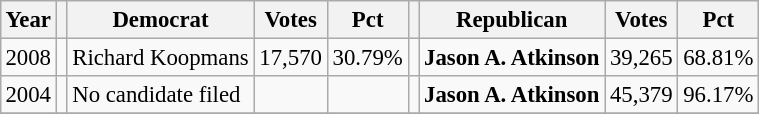<table class="wikitable" style="margin:0.5em ; font-size:95%">
<tr>
<th>Year</th>
<th></th>
<th>Democrat</th>
<th>Votes</th>
<th>Pct</th>
<th></th>
<th>Republican</th>
<th>Votes</th>
<th>Pct</th>
</tr>
<tr>
<td>2008</td>
<td></td>
<td>Richard Koopmans</td>
<td>17,570</td>
<td>30.79%</td>
<td></td>
<td><strong>Jason A. Atkinson</strong></td>
<td>39,265</td>
<td>68.81%</td>
</tr>
<tr>
<td>2004</td>
<td></td>
<td>No candidate filed</td>
<td></td>
<td></td>
<td></td>
<td><strong>Jason A. Atkinson</strong></td>
<td>45,379</td>
<td>96.17%</td>
</tr>
<tr>
</tr>
</table>
